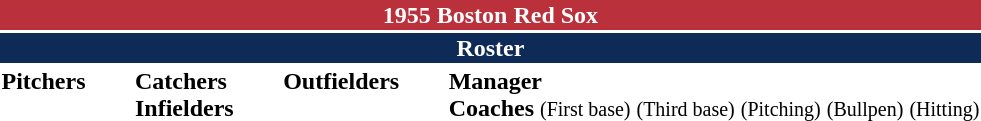<table class="toccolours" style="text-align: left;">
<tr>
<th colspan="10" style="background-color: #ba313c; color: white; text-align: center;">1955 Boston Red Sox</th>
</tr>
<tr>
<td colspan="10" style="background-color: #0d2b56; color: white; text-align: center;"><strong>Roster</strong></td>
</tr>
<tr>
<td valign="top"><strong>Pitchers</strong><br>















</td>
<td width="25px"></td>
<td valign="top"><strong>Catchers</strong><br>



<strong>Infielders</strong>











</td>
<td width="25px"></td>
<td valign="top"><strong>Outfielders</strong><br>





</td>
<td width="25px"></td>
<td valign="top"><strong>Manager</strong><br>
<strong>Coaches</strong>
 <small>(First base)</small>
 <small>(Third base)</small>
 <small>(Pitching)</small>
 <small>(Bullpen)</small>
 <small>(Hitting)</small></td>
</tr>
<tr>
</tr>
</table>
